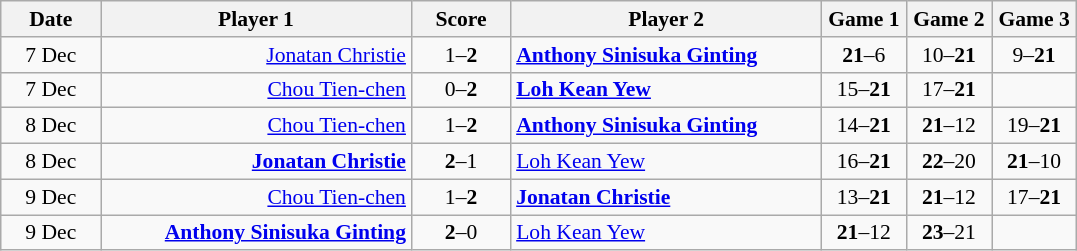<table class="wikitable" style="text-align: center; font-size:90% ">
<tr>
<th width="60">Date</th>
<th align="right" width="200">Player 1</th>
<th width="60">Score</th>
<th align="left"width="200">Player 2</th>
<th width="50">Game 1</th>
<th width="50">Game 2</th>
<th width="50">Game 3</th>
</tr>
<tr>
<td>7 Dec</td>
<td align="right"><a href='#'>Jonatan Christie</a> </td>
<td align="center">1–<strong>2</strong></td>
<td align="left"><strong> <a href='#'>Anthony Sinisuka Ginting</a></strong></td>
<td><strong>21</strong>–6</td>
<td>10–<strong>21</strong></td>
<td>9–<strong>21</strong></td>
</tr>
<tr>
<td>7 Dec</td>
<td align="right"><a href='#'>Chou Tien-chen</a> </td>
<td align="center">0–<strong>2</strong></td>
<td align="left"><strong> <a href='#'>Loh Kean Yew</a></strong></td>
<td>15–<strong>21</strong></td>
<td>17–<strong>21</strong></td>
<td></td>
</tr>
<tr>
<td>8 Dec</td>
<td align="right"><a href='#'>Chou Tien-chen</a> </td>
<td align="center">1–<strong>2</strong></td>
<td align="left"><strong> <a href='#'>Anthony Sinisuka Ginting</a></strong></td>
<td>14–<strong>21</strong></td>
<td><strong>21</strong>–12</td>
<td>19–<strong>21</strong></td>
</tr>
<tr>
<td>8 Dec</td>
<td align="right"><strong><a href='#'>Jonatan Christie</a> </strong></td>
<td align="center"><strong>2</strong>–1</td>
<td align="left"> <a href='#'>Loh Kean Yew</a></td>
<td>16–<strong>21</strong></td>
<td><strong>22</strong>–20</td>
<td><strong>21</strong>–10</td>
</tr>
<tr>
<td>9 Dec</td>
<td align="right"><a href='#'>Chou Tien-chen</a> </td>
<td align="center">1–<strong>2</strong></td>
<td align="left"><strong> <a href='#'>Jonatan Christie</a></strong></td>
<td>13–<strong>21</strong></td>
<td><strong>21</strong>–12</td>
<td>17–<strong>21</strong></td>
</tr>
<tr>
<td>9 Dec</td>
<td align="right"><strong><a href='#'>Anthony Sinisuka Ginting</a> </strong></td>
<td align="center"><strong>2</strong>–0</td>
<td align="left"> <a href='#'>Loh Kean Yew</a></td>
<td><strong>21</strong>–12</td>
<td><strong>23</strong>–21</td>
<td></td>
</tr>
</table>
